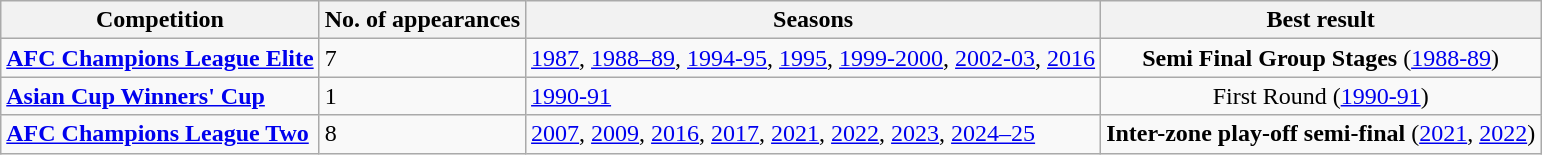<table class="wikitable">
<tr>
<th>Competition</th>
<th>No. of appearances</th>
<th>Seasons</th>
<th>Best result</th>
</tr>
<tr>
<td><strong><a href='#'>AFC Champions League Elite</a></strong></td>
<td>7</td>
<td><a href='#'>1987</a>, <a href='#'>1988–89</a>, <a href='#'>1994-95</a>, <a href='#'>1995</a>, <a href='#'>1999-2000</a>, <a href='#'>2002-03</a>, <a href='#'>2016</a></td>
<td align="center"><strong>Semi Final Group Stages</strong> (<a href='#'>1988-89</a>)</td>
</tr>
<tr>
<td><strong><a href='#'>Asian Cup Winners' Cup</a></strong></td>
<td>1</td>
<td><a href='#'>1990-91</a></td>
<td align="center">First Round (<a href='#'>1990-91</a>)</td>
</tr>
<tr>
<td><strong><a href='#'>AFC Champions League Two</a></strong></td>
<td>8</td>
<td><a href='#'>2007</a>, <a href='#'>2009</a>, <a href='#'>2016</a>, <a href='#'>2017</a>, <a href='#'>2021</a>, <a href='#'>2022</a>, <a href='#'>2023</a>, <a href='#'>2024–25</a></td>
<td align="center"><strong>Inter-zone play-off semi-final</strong> (<a href='#'>2021</a>, <a href='#'>2022</a>)</td>
</tr>
</table>
